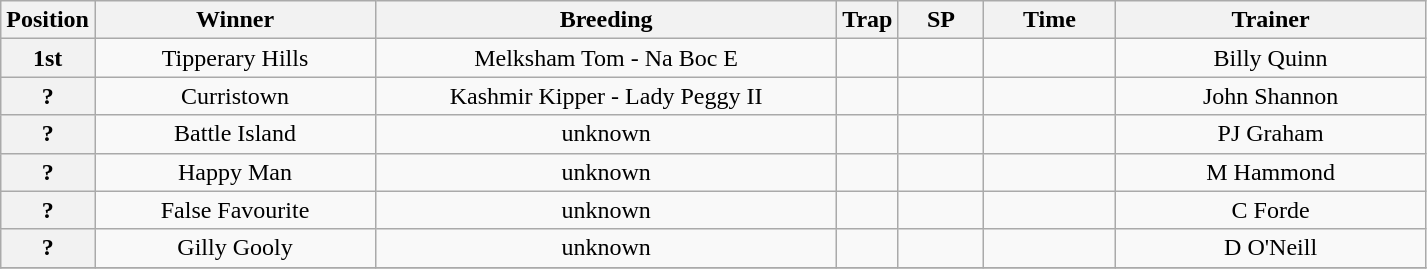<table class="wikitable" style="text-align: center">
<tr>
<th width=30>Position</th>
<th width=180>Winner</th>
<th width=300>Breeding</th>
<th width=30>Trap</th>
<th width=50>SP</th>
<th width=80>Time</th>
<th width=200>Trainer</th>
</tr>
<tr>
<th>1st</th>
<td>Tipperary Hills</td>
<td>Melksham Tom - Na Boc E</td>
<td></td>
<td></td>
<td></td>
<td>Billy Quinn</td>
</tr>
<tr>
<th>?</th>
<td>Curristown</td>
<td>Kashmir Kipper - Lady Peggy II</td>
<td></td>
<td></td>
<td></td>
<td>John Shannon</td>
</tr>
<tr>
<th>?</th>
<td>Battle Island</td>
<td>unknown</td>
<td></td>
<td></td>
<td></td>
<td>PJ Graham</td>
</tr>
<tr>
<th>?</th>
<td>Happy Man</td>
<td>unknown</td>
<td></td>
<td></td>
<td></td>
<td>M Hammond</td>
</tr>
<tr>
<th>?</th>
<td>False Favourite</td>
<td>unknown</td>
<td></td>
<td></td>
<td></td>
<td>C Forde</td>
</tr>
<tr>
<th>?</th>
<td>Gilly Gooly</td>
<td>unknown</td>
<td></td>
<td></td>
<td></td>
<td>D O'Neill</td>
</tr>
<tr>
</tr>
</table>
